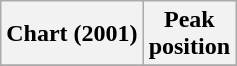<table class="wikitable plainrowheaders" style="text-align:center">
<tr>
<th scope=col>Chart (2001)</th>
<th scope=col>Peak<br>position</th>
</tr>
<tr>
</tr>
</table>
